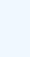<table border="0" cellpadding="10" cellspacing="10">
<tr>
<td style="background:#f0f8ff"><br></td>
</tr>
<tr>
</tr>
</table>
